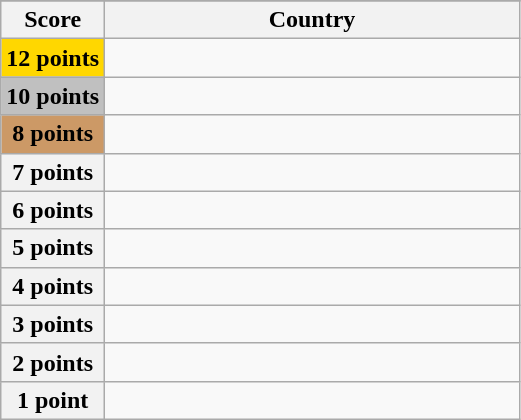<table class="wikitable">
<tr>
</tr>
<tr>
<th scope="col" width="20%">Score</th>
<th scope="col">Country</th>
</tr>
<tr>
<th scope="row" style="background:gold">12 points</th>
<td></td>
</tr>
<tr>
<th scope="row" style="background:silver">10 points</th>
<td></td>
</tr>
<tr>
<th scope="row" style="background:#CC9966">8 points</th>
<td></td>
</tr>
<tr>
<th scope="row">7 points</th>
<td></td>
</tr>
<tr>
<th scope="row">6 points</th>
<td></td>
</tr>
<tr>
<th scope="row">5 points</th>
<td></td>
</tr>
<tr>
<th scope="row">4 points</th>
<td></td>
</tr>
<tr>
<th scope="row">3 points</th>
<td></td>
</tr>
<tr>
<th scope="row">2 points</th>
<td></td>
</tr>
<tr>
<th scope="row">1 point</th>
<td></td>
</tr>
</table>
